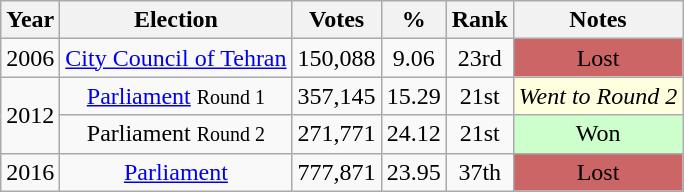<table class="wikitable" style="text-align:center;">
<tr>
<th>Year</th>
<th>Election</th>
<th>Votes</th>
<th>%</th>
<th>Rank</th>
<th>Notes</th>
</tr>
<tr>
<td>2006</td>
<td><a href='#'>City Council of Tehran</a></td>
<td>150,088</td>
<td>9.06</td>
<td>23rd</td>
<td style="background-color:#C66">Lost</td>
</tr>
<tr>
<td rowspan="2">2012</td>
<td><a href='#'>Parliament</a> <small>Round 1</small></td>
<td>357,145</td>
<td>15.29</td>
<td>21st</td>
<td style="background-color:#FFFFE0"><em>Went to Round 2</em></td>
</tr>
<tr>
<td>Parliament <small>Round 2</small></td>
<td> 271,771</td>
<td> 24.12</td>
<td>21st</td>
<td style="background-color:#CCFFCC">Won</td>
</tr>
<tr>
<td>2016</td>
<td><a href='#'>Parliament</a></td>
<td> 777,871</td>
<td> 23.95</td>
<td>37th</td>
<td style="background-color:#C66">Lost</td>
</tr>
</table>
